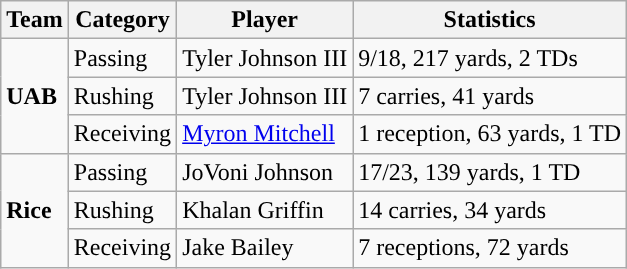<table class="wikitable" style="float: left;">
<tr>
<th>Team</th>
<th>Category</th>
<th>Player</th>
<th>Statistics</th>
</tr>
<tr>
<td rowspan=3><strong>UAB</strong></td>
<td>Passing</td>
<td>Tyler Johnson III</td>
<td>9/18, 217 yards, 2 TDs</td>
</tr>
<tr>
<td>Rushing</td>
<td>Tyler Johnson III</td>
<td>7 carries, 41 yards</td>
</tr>
<tr>
<td>Receiving</td>
<td><a href='#'>Myron Mitchell</a></td>
<td>1 reception, 63 yards, 1 TD</td>
</tr>
<tr>
<td rowspan=3><strong>Rice</strong></td>
<td>Passing</td>
<td>JoVoni Johnson</td>
<td>17/23, 139 yards, 1 TD</td>
</tr>
<tr>
<td>Rushing</td>
<td>Khalan Griffin</td>
<td>14 carries, 34 yards</td>
</tr>
<tr>
<td>Receiving</td>
<td>Jake Bailey</td>
<td>7 receptions, 72 yards</td>
</tr>
</table>
